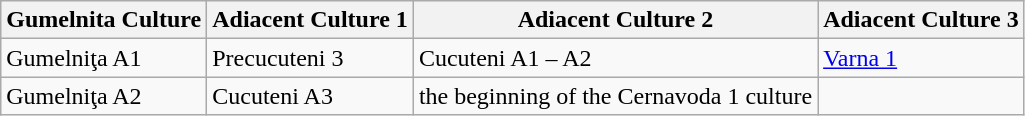<table class="wikitable">
<tr>
<th>Gumelnita Culture </th>
<th>Adiacent Culture 1</th>
<th>Adiacent Culture 2</th>
<th>Adiacent Culture 3</th>
</tr>
<tr>
<td>Gumelniţa A1</td>
<td>Precucuteni 3</td>
<td>Cucuteni A1 – A2</td>
<td><a href='#'>Varna 1</a></td>
</tr>
<tr>
<td>Gumelniţa A2</td>
<td>Cucuteni A3</td>
<td>the beginning of the Cernavoda 1 culture</td>
<td></td>
</tr>
</table>
